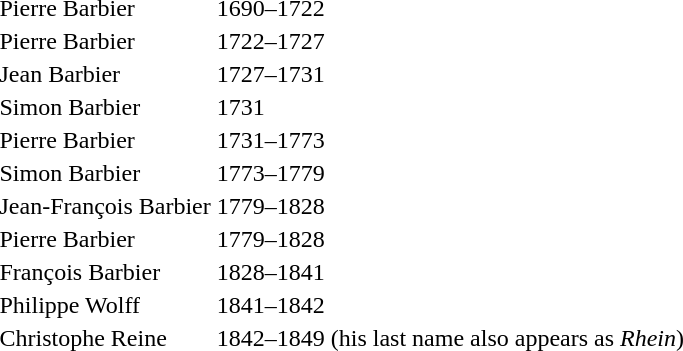<table>
<tr>
<td>Pierre Barbier</td>
<td>1690–1722</td>
</tr>
<tr>
<td>Pierre Barbier</td>
<td>1722–1727</td>
</tr>
<tr>
<td>Jean Barbier</td>
<td>1727–1731</td>
</tr>
<tr>
<td>Simon Barbier</td>
<td>1731</td>
</tr>
<tr>
<td>Pierre Barbier</td>
<td>1731–1773</td>
</tr>
<tr>
<td>Simon Barbier</td>
<td>1773–1779</td>
</tr>
<tr>
<td>Jean-François Barbier</td>
<td>1779–1828</td>
</tr>
<tr>
<td>Pierre Barbier</td>
<td>1779–1828</td>
</tr>
<tr>
<td>François Barbier</td>
<td>1828–1841</td>
</tr>
<tr>
<td>Philippe Wolff</td>
<td>1841–1842</td>
</tr>
<tr>
<td>Christophe Reine</td>
<td>1842–1849 (his last name also appears as <em>Rhein</em>)</td>
</tr>
</table>
